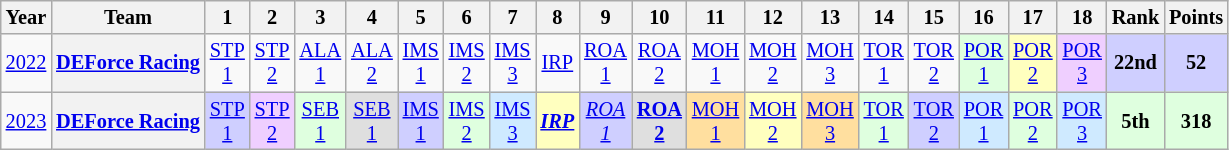<table class="wikitable" style="text-align:center; font-size:85%">
<tr>
<th>Year</th>
<th>Team</th>
<th>1</th>
<th>2</th>
<th>3</th>
<th>4</th>
<th>5</th>
<th>6</th>
<th>7</th>
<th>8</th>
<th>9</th>
<th>10</th>
<th>11</th>
<th>12</th>
<th>13</th>
<th>14</th>
<th>15</th>
<th>16</th>
<th>17</th>
<th>18</th>
<th>Rank</th>
<th>Points</th>
</tr>
<tr>
<td><a href='#'>2022</a></td>
<th nowrap><a href='#'>DEForce Racing</a></th>
<td><a href='#'>STP<br>1</a></td>
<td><a href='#'>STP<br>2</a></td>
<td><a href='#'>ALA<br>1</a></td>
<td><a href='#'>ALA<br>2</a></td>
<td><a href='#'>IMS<br>1</a></td>
<td><a href='#'>IMS<br>2</a></td>
<td><a href='#'>IMS<br>3</a></td>
<td><a href='#'>IRP</a></td>
<td><a href='#'>ROA<br>1</a></td>
<td><a href='#'>ROA<br>2</a></td>
<td><a href='#'>MOH<br>1</a></td>
<td><a href='#'>MOH<br>2</a></td>
<td><a href='#'>MOH<br>3</a></td>
<td><a href='#'>TOR<br>1</a></td>
<td><a href='#'>TOR<br>2</a></td>
<td style="background:#DFFFDF;"><a href='#'>POR<br>1</a><br></td>
<td style="background:#FFFFBF;"><a href='#'>POR<br>2</a><br></td>
<td style="background:#EFCFFF;"><a href='#'>POR<br>3</a><br></td>
<th style="background:#CFCFFF;">22nd</th>
<th style="background:#CFCFFF;">52</th>
</tr>
<tr>
<td><a href='#'>2023</a></td>
<th nowrap><a href='#'>DEForce Racing</a></th>
<td style="background:#CFCFFF;"><a href='#'>STP<br>1</a><br></td>
<td style="background:#EFCFFF;"><a href='#'>STP<br>2</a><br></td>
<td style="background:#DFFFDF;"><a href='#'>SEB<br>1</a><br></td>
<td style="background:#DFDFDF;"><a href='#'>SEB<br>1</a><br></td>
<td style="background:#CFCFFF;"><a href='#'>IMS<br>1</a><br></td>
<td style="background:#DFFFDF;"><a href='#'>IMS<br>2</a><br></td>
<td style="background:#CFEAFF;"><a href='#'>IMS<br>3</a><br></td>
<td style="background:#FFFFBF;"><strong><em><a href='#'>IRP</a></em></strong><br></td>
<td style="background:#CFCFFF;"><em><a href='#'>ROA<br>1</a></em><br></td>
<td style="background:#DFDFDF;"><strong><a href='#'>ROA<br>2</a></strong><br></td>
<td style="background:#FFDF9F;"><a href='#'>MOH<br>1</a><br></td>
<td style="background:#FFFFBF;"><a href='#'>MOH<br>2</a><br></td>
<td style="background:#FFDF9F;"><a href='#'>MOH<br>3</a><br></td>
<td style="background:#DFFFDF;"><a href='#'>TOR<br>1</a><br></td>
<td style="background:#CFCFFF;"><a href='#'>TOR<br>2</a><br></td>
<td style="background:#CFEAFF;"><a href='#'>POR<br>1</a><br></td>
<td style="background:#DFFFDF;"><a href='#'>POR<br>2</a><br></td>
<td style="background:#CFEAFF;"><a href='#'>POR<br>3</a><br></td>
<th style="background:#DFFFDF;">5th</th>
<th style="background:#DFFFDF;">318</th>
</tr>
</table>
